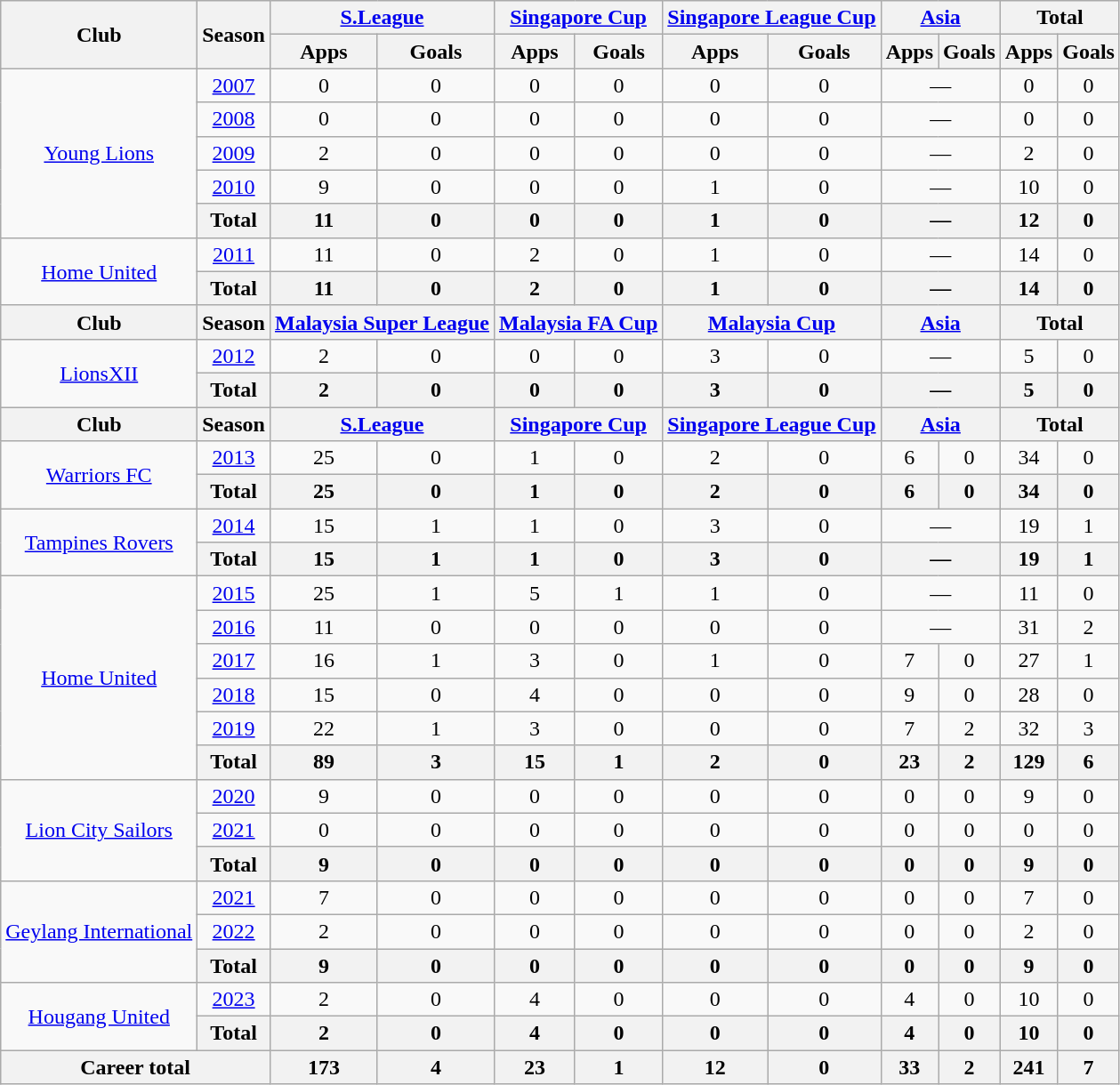<table style="text-align:center" class="wikitable">
<tr>
<th rowspan="2">Club</th>
<th rowspan="2">Season</th>
<th colspan="2"><a href='#'>S.League</a></th>
<th colspan="2"><a href='#'>Singapore Cup</a></th>
<th colspan="2"><a href='#'>Singapore League Cup</a></th>
<th colspan="2"><a href='#'>Asia</a></th>
<th colspan="2">Total</th>
</tr>
<tr>
<th>Apps</th>
<th>Goals</th>
<th>Apps</th>
<th>Goals</th>
<th>Apps</th>
<th>Goals</th>
<th>Apps</th>
<th>Goals</th>
<th>Apps</th>
<th>Goals</th>
</tr>
<tr>
<td rowspan="5"><a href='#'>Young Lions</a></td>
<td><a href='#'>2007</a></td>
<td>0</td>
<td>0</td>
<td>0</td>
<td>0</td>
<td>0</td>
<td>0</td>
<td colspan="2">—</td>
<td>0</td>
<td>0</td>
</tr>
<tr>
<td><a href='#'>2008</a></td>
<td>0</td>
<td>0</td>
<td>0</td>
<td>0</td>
<td>0</td>
<td>0</td>
<td colspan="2">—</td>
<td>0</td>
<td>0</td>
</tr>
<tr>
<td><a href='#'>2009</a></td>
<td>2</td>
<td>0</td>
<td>0</td>
<td>0</td>
<td>0</td>
<td>0</td>
<td colspan="2">—</td>
<td>2</td>
<td>0</td>
</tr>
<tr>
<td><a href='#'>2010</a></td>
<td>9</td>
<td>0</td>
<td>0</td>
<td>0</td>
<td>1</td>
<td>0</td>
<td colspan="2">—</td>
<td>10</td>
<td>0</td>
</tr>
<tr>
<th>Total</th>
<th>11</th>
<th>0</th>
<th>0</th>
<th>0</th>
<th>1</th>
<th>0</th>
<th colspan="2">—</th>
<th>12</th>
<th>0</th>
</tr>
<tr>
<td rowspan="2"><a href='#'>Home United</a></td>
<td><a href='#'>2011</a></td>
<td>11</td>
<td>0</td>
<td>2</td>
<td>0</td>
<td>1</td>
<td>0</td>
<td colspan="2">—</td>
<td>14</td>
<td>0</td>
</tr>
<tr>
<th>Total</th>
<th>11</th>
<th>0</th>
<th>2</th>
<th>0</th>
<th>1</th>
<th>0</th>
<th colspan="2">—</th>
<th>14</th>
<th>0</th>
</tr>
<tr>
<th>Club</th>
<th>Season</th>
<th colspan="2"><a href='#'>Malaysia Super League</a></th>
<th colspan="2"><a href='#'>Malaysia FA Cup</a></th>
<th colspan="2"><a href='#'>Malaysia Cup</a></th>
<th colspan="2"><a href='#'>Asia</a></th>
<th colspan="2">Total</th>
</tr>
<tr>
<td rowspan="2"><a href='#'>LionsXII</a></td>
<td><a href='#'>2012</a></td>
<td>2</td>
<td>0</td>
<td>0</td>
<td>0</td>
<td>3</td>
<td>0</td>
<td colspan="2">—</td>
<td>5</td>
<td>0</td>
</tr>
<tr>
<th>Total</th>
<th>2</th>
<th>0</th>
<th>0</th>
<th>0</th>
<th>3</th>
<th>0</th>
<th colspan="2">—</th>
<th>5</th>
<th>0</th>
</tr>
<tr>
<th>Club</th>
<th>Season</th>
<th colspan="2"><a href='#'>S.League</a></th>
<th colspan="2"><a href='#'>Singapore Cup</a></th>
<th colspan="2"><a href='#'>Singapore League Cup</a></th>
<th colspan="2"><a href='#'>Asia</a></th>
<th colspan="2">Total</th>
</tr>
<tr>
<td rowspan="2"><a href='#'>Warriors FC</a></td>
<td><a href='#'>2013</a></td>
<td>25</td>
<td>0</td>
<td>1</td>
<td>0</td>
<td>2</td>
<td>0</td>
<td>6</td>
<td>0</td>
<td>34</td>
<td>0</td>
</tr>
<tr>
<th>Total</th>
<th>25</th>
<th>0</th>
<th>1</th>
<th>0</th>
<th>2</th>
<th>0</th>
<th>6</th>
<th>0</th>
<th>34</th>
<th>0</th>
</tr>
<tr>
<td rowspan="2"><a href='#'>Tampines Rovers</a></td>
<td><a href='#'>2014</a></td>
<td>15</td>
<td>1</td>
<td>1</td>
<td>0</td>
<td>3</td>
<td>0</td>
<td colspan="2">—</td>
<td>19</td>
<td>1</td>
</tr>
<tr>
<th>Total</th>
<th>15</th>
<th>1</th>
<th>1</th>
<th>0</th>
<th>3</th>
<th>0</th>
<th colspan="2">—</th>
<th>19</th>
<th>1</th>
</tr>
<tr>
<td rowspan="6"><a href='#'>Home United</a></td>
<td><a href='#'>2015</a></td>
<td>25</td>
<td>1</td>
<td>5</td>
<td>1</td>
<td>1</td>
<td>0</td>
<td colspan="2">—</td>
<td>11</td>
<td>0</td>
</tr>
<tr>
<td><a href='#'>2016</a></td>
<td>11</td>
<td>0</td>
<td>0</td>
<td>0</td>
<td>0</td>
<td>0</td>
<td colspan="2">—</td>
<td>31</td>
<td>2</td>
</tr>
<tr>
<td><a href='#'>2017</a></td>
<td>16</td>
<td>1</td>
<td>3</td>
<td>0</td>
<td>1</td>
<td>0</td>
<td>7</td>
<td>0</td>
<td>27</td>
<td>1</td>
</tr>
<tr>
<td><a href='#'>2018</a></td>
<td>15</td>
<td>0</td>
<td>4</td>
<td>0</td>
<td>0</td>
<td>0</td>
<td>9</td>
<td>0</td>
<td>28</td>
<td>0</td>
</tr>
<tr>
<td><a href='#'>2019</a></td>
<td>22</td>
<td>1</td>
<td>3</td>
<td>0</td>
<td>0</td>
<td>0</td>
<td>7</td>
<td>2</td>
<td>32</td>
<td>3</td>
</tr>
<tr>
<th>Total</th>
<th>89</th>
<th>3</th>
<th>15</th>
<th>1</th>
<th>2</th>
<th>0</th>
<th>23</th>
<th>2</th>
<th>129</th>
<th>6</th>
</tr>
<tr>
<td rowspan="3"><a href='#'>Lion City Sailors</a></td>
<td><a href='#'>2020</a></td>
<td>9</td>
<td>0</td>
<td>0</td>
<td>0</td>
<td>0</td>
<td>0</td>
<td>0</td>
<td>0</td>
<td>9</td>
<td>0</td>
</tr>
<tr>
<td><a href='#'>2021</a></td>
<td>0</td>
<td>0</td>
<td>0</td>
<td>0</td>
<td>0</td>
<td>0</td>
<td>0</td>
<td>0</td>
<td>0</td>
<td>0</td>
</tr>
<tr>
<th>Total</th>
<th>9</th>
<th>0</th>
<th>0</th>
<th>0</th>
<th>0</th>
<th>0</th>
<th>0</th>
<th>0</th>
<th>9</th>
<th>0</th>
</tr>
<tr>
<td rowspan="3"><a href='#'>Geylang International</a></td>
<td><a href='#'>2021</a></td>
<td>7</td>
<td>0</td>
<td>0</td>
<td>0</td>
<td>0</td>
<td>0</td>
<td>0</td>
<td>0</td>
<td>7</td>
<td>0</td>
</tr>
<tr>
<td><a href='#'>2022</a></td>
<td>2</td>
<td>0</td>
<td>0</td>
<td>0</td>
<td>0</td>
<td>0</td>
<td>0</td>
<td>0</td>
<td>2</td>
<td>0</td>
</tr>
<tr>
<th>Total</th>
<th>9</th>
<th>0</th>
<th>0</th>
<th>0</th>
<th>0</th>
<th>0</th>
<th>0</th>
<th>0</th>
<th>9</th>
<th>0</th>
</tr>
<tr>
<td rowspan="2"><a href='#'>Hougang United</a></td>
<td><a href='#'>2023</a></td>
<td>2</td>
<td>0</td>
<td>4</td>
<td>0</td>
<td>0</td>
<td>0</td>
<td>4</td>
<td>0</td>
<td>10</td>
<td>0</td>
</tr>
<tr>
<th>Total</th>
<th>2</th>
<th>0</th>
<th>4</th>
<th>0</th>
<th>0</th>
<th>0</th>
<th>4</th>
<th>0</th>
<th>10</th>
<th>0</th>
</tr>
<tr>
<th colspan="2">Career total</th>
<th>173</th>
<th>4</th>
<th>23</th>
<th>1</th>
<th>12</th>
<th>0</th>
<th>33</th>
<th>2</th>
<th>241</th>
<th>7</th>
</tr>
</table>
